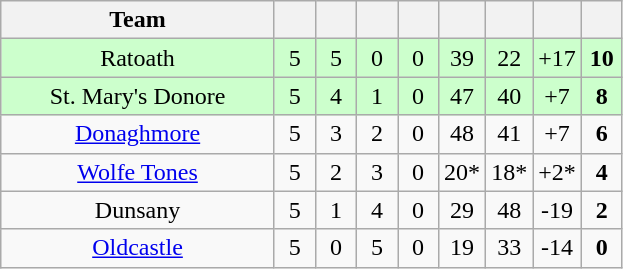<table class="wikitable" style="text-align:center">
<tr>
<th width="175">Team</th>
<th width="20"></th>
<th width="20"></th>
<th width="20"></th>
<th width="20"></th>
<th width="20"></th>
<th width="20"></th>
<th width="20"></th>
<th width="20"></th>
</tr>
<tr style="background:#cfc;">
<td>Ratoath</td>
<td>5</td>
<td>5</td>
<td>0</td>
<td>0</td>
<td>39</td>
<td>22</td>
<td>+17</td>
<td><strong>10</strong></td>
</tr>
<tr style="background:#cfc;">
<td>St. Mary's Donore</td>
<td>5</td>
<td>4</td>
<td>1</td>
<td>0</td>
<td>47</td>
<td>40</td>
<td>+7</td>
<td><strong>8</strong></td>
</tr>
<tr>
<td><a href='#'>Donaghmore</a></td>
<td>5</td>
<td>3</td>
<td>2</td>
<td>0</td>
<td>48</td>
<td>41</td>
<td>+7</td>
<td><strong>6</strong></td>
</tr>
<tr>
<td><a href='#'>Wolfe Tones</a></td>
<td>5</td>
<td>2</td>
<td>3</td>
<td>0</td>
<td>20*</td>
<td>18*</td>
<td>+2*</td>
<td><strong>4</strong></td>
</tr>
<tr>
<td>Dunsany</td>
<td>5</td>
<td>1</td>
<td>4</td>
<td>0</td>
<td>29</td>
<td>48</td>
<td>-19</td>
<td><strong>2</strong></td>
</tr>
<tr>
<td><a href='#'>Oldcastle</a></td>
<td>5</td>
<td>0</td>
<td>5</td>
<td>0</td>
<td>19</td>
<td>33</td>
<td>-14</td>
<td><strong>0</strong></td>
</tr>
</table>
